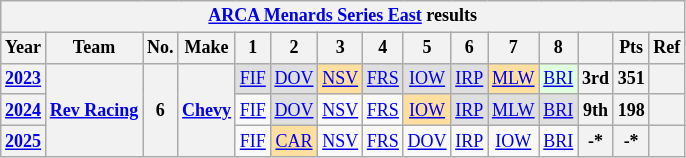<table class="wikitable" style="text-align:center; font-size:75%">
<tr>
<th colspan=15><a href='#'>ARCA Menards Series East</a> results</th>
</tr>
<tr>
<th>Year</th>
<th>Team</th>
<th>No.</th>
<th>Make</th>
<th>1</th>
<th>2</th>
<th>3</th>
<th>4</th>
<th>5</th>
<th>6</th>
<th>7</th>
<th>8</th>
<th></th>
<th>Pts</th>
<th>Ref</th>
</tr>
<tr>
<th><a href='#'>2023</a></th>
<th rowspan=3><a href='#'>Rev Racing</a></th>
<th rowspan=3>6</th>
<th rowspan=3><a href='#'>Chevy</a></th>
<td style="background:#DFDFDF;"><a href='#'>FIF</a><br></td>
<td style="background:#DFDFDF;"><a href='#'>DOV</a><br></td>
<td style="background:#FFDF9F;"><a href='#'>NSV</a><br></td>
<td style="background:#DFDFDF;"><a href='#'>FRS</a><br></td>
<td style="background:#DFDFDF;"><a href='#'>IOW</a><br></td>
<td style="background:#DFDFDF;"><a href='#'>IRP</a><br></td>
<td style="background:#FFDF9F;"><a href='#'>MLW</a><br></td>
<td style="background:#DFFFDF;"><a href='#'>BRI</a><br></td>
<th>3rd</th>
<th>351</th>
<th></th>
</tr>
<tr>
<th><a href='#'>2024</a></th>
<td><a href='#'>FIF</a></td>
<td style="background:#DFDFDF;"><a href='#'>DOV</a><br></td>
<td><a href='#'>NSV</a></td>
<td><a href='#'>FRS</a></td>
<td style="background:#FFDF9F;"><a href='#'>IOW</a><br></td>
<td style="background:#DFDFDF;"><a href='#'>IRP</a><br></td>
<td style="background:#DFDFDF;"><a href='#'>MLW</a><br></td>
<td style="background:#DFDFDF;"><a href='#'>BRI</a><br></td>
<th>9th</th>
<th>198</th>
<th></th>
</tr>
<tr>
<th><a href='#'>2025</a></th>
<td><a href='#'>FIF</a></td>
<td style="background:#FFDF9F;"><a href='#'>CAR</a><br></td>
<td><a href='#'>NSV</a></td>
<td><a href='#'>FRS</a></td>
<td><a href='#'>DOV</a></td>
<td><a href='#'>IRP</a></td>
<td><a href='#'>IOW</a></td>
<td><a href='#'>BRI</a></td>
<th>-*</th>
<th>-*</th>
<th></th>
</tr>
</table>
